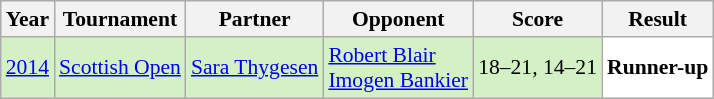<table class="sortable wikitable" style="font-size: 90%;">
<tr>
<th>Year</th>
<th>Tournament</th>
<th>Partner</th>
<th>Opponent</th>
<th>Score</th>
<th>Result</th>
</tr>
<tr style="background:#D4F1C5">
<td align="center"><a href='#'>2014</a></td>
<td align="left"><a href='#'>Scottish Open</a></td>
<td align="left"> <a href='#'>Sara Thygesen</a></td>
<td align="left"> <a href='#'>Robert Blair</a><br> <a href='#'>Imogen Bankier</a></td>
<td align="left">18–21, 14–21</td>
<td style="text-align:left; background:white"> <strong>Runner-up</strong></td>
</tr>
</table>
